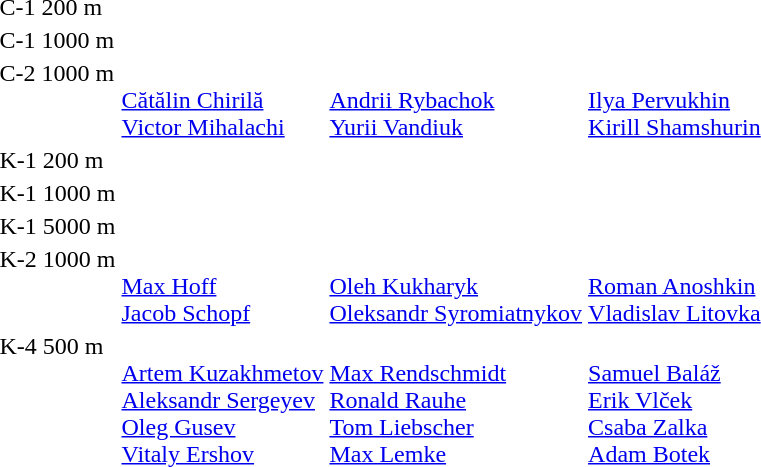<table>
<tr>
<td>C-1 200 m <br></td>
<td></td>
<td></td>
<td></td>
</tr>
<tr>
<td>C-1 1000 m <br></td>
<td></td>
<td></td>
<td></td>
</tr>
<tr valign="top">
<td>C-2 1000 m<br></td>
<td><br><a href='#'>Cătălin Chirilă</a><br><a href='#'>Victor Mihalachi</a></td>
<td><br><a href='#'>Andrii Rybachok</a><br><a href='#'>Yurii Vandiuk</a></td>
<td><br><a href='#'>Ilya Pervukhin</a><br><a href='#'>Kirill Shamshurin</a></td>
</tr>
<tr valign="top">
<td>K-1 200 m <br></td>
<td></td>
<td></td>
<td></td>
</tr>
<tr>
<td>K-1 1000 m <br></td>
<td></td>
<td></td>
<td></td>
</tr>
<tr>
<td>K-1 5000 m <br></td>
<td></td>
<td></td>
<td></td>
</tr>
<tr valign="top">
<td>K-2 1000 m <br></td>
<td><br><a href='#'>Max Hoff</a><br><a href='#'>Jacob Schopf</a></td>
<td><br><a href='#'>Oleh Kukharyk</a><br><a href='#'>Oleksandr Syromiatnykov</a></td>
<td><br><a href='#'>Roman Anoshkin</a><br><a href='#'>Vladislav Litovka</a></td>
</tr>
<tr valign="top">
<td>K-4 500 m <br></td>
<td><br><a href='#'>Artem Kuzakhmetov</a><br><a href='#'>Aleksandr Sergeyev</a><br><a href='#'>Oleg Gusev</a><br><a href='#'>Vitaly Ershov</a></td>
<td><br><a href='#'>Max Rendschmidt</a><br><a href='#'>Ronald Rauhe</a><br><a href='#'>Tom Liebscher</a><br><a href='#'>Max Lemke</a></td>
<td><br><a href='#'>Samuel Baláž</a><br><a href='#'>Erik Vlček</a><br><a href='#'>Csaba Zalka</a><br><a href='#'>Adam Botek</a></td>
</tr>
</table>
